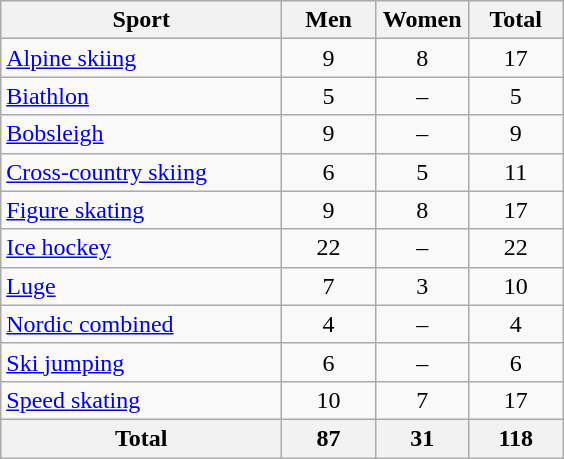<table class="wikitable sortable" style="text-align:center;">
<tr>
<th width=180>Sport</th>
<th width=55>Men</th>
<th width=55>Women</th>
<th width=55>Total</th>
</tr>
<tr>
<td align=left><a href='#'>Alpine skiing</a></td>
<td>9</td>
<td>8</td>
<td>17</td>
</tr>
<tr>
<td align=left><a href='#'>Biathlon</a></td>
<td>5</td>
<td>–</td>
<td>5</td>
</tr>
<tr>
<td align=left><a href='#'>Bobsleigh</a></td>
<td>9</td>
<td>–</td>
<td>9</td>
</tr>
<tr>
<td align=left><a href='#'>Cross-country skiing</a></td>
<td>6</td>
<td>5</td>
<td>11</td>
</tr>
<tr>
<td align=left><a href='#'>Figure skating</a></td>
<td>9</td>
<td>8</td>
<td>17</td>
</tr>
<tr>
<td align=left><a href='#'>Ice hockey</a></td>
<td>22</td>
<td>–</td>
<td>22</td>
</tr>
<tr>
<td align=left><a href='#'>Luge</a></td>
<td>7</td>
<td>3</td>
<td>10</td>
</tr>
<tr>
<td align=left><a href='#'>Nordic combined</a></td>
<td>4</td>
<td>–</td>
<td>4</td>
</tr>
<tr>
<td align=left><a href='#'>Ski jumping</a></td>
<td>6</td>
<td>–</td>
<td>6</td>
</tr>
<tr>
<td align=left><a href='#'>Speed skating</a></td>
<td>10</td>
<td>7</td>
<td>17</td>
</tr>
<tr>
<th>Total</th>
<th>87</th>
<th>31</th>
<th>118</th>
</tr>
</table>
